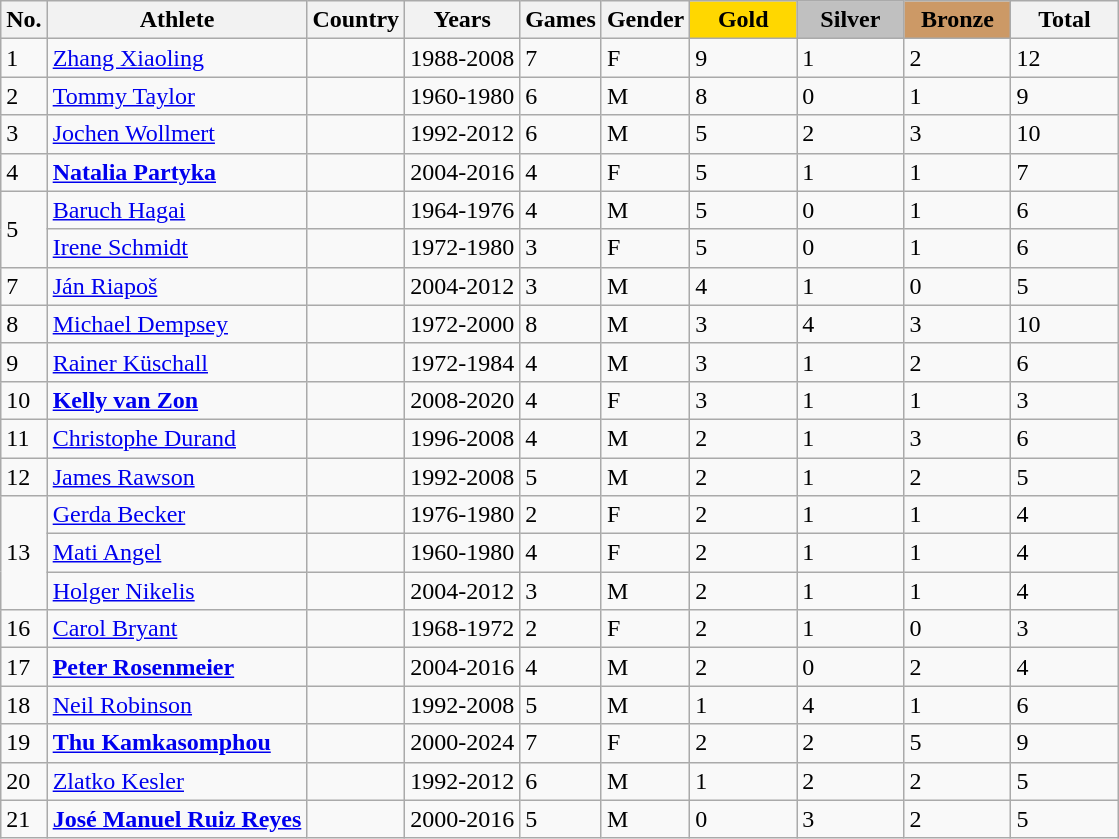<table class="wikitable sortable">
<tr>
<th>No.</th>
<th>Athlete</th>
<th>Country</th>
<th>Years</th>
<th>Games</th>
<th>Gender</th>
<th style="background:gold; width:4.0em; font-weight:bold;">Gold</th>
<th style="background:silver; width:4.0em; font-weight:bold;">Silver</th>
<th style="background:#c96; width:4.0em; font-weight:bold;">Bronze</th>
<th style="width:4.0em;">Total</th>
</tr>
<tr>
<td>1</td>
<td><a href='#'>Zhang Xiaoling</a></td>
<td></td>
<td>1988-2008</td>
<td>7</td>
<td>F</td>
<td>9</td>
<td>1</td>
<td>2</td>
<td>12</td>
</tr>
<tr>
<td>2</td>
<td><a href='#'>Tommy Taylor</a></td>
<td></td>
<td>1960-1980</td>
<td>6</td>
<td>M</td>
<td>8</td>
<td>0</td>
<td>1</td>
<td>9</td>
</tr>
<tr>
<td>3</td>
<td><a href='#'>Jochen Wollmert</a></td>
<td></td>
<td>1992-2012</td>
<td>6</td>
<td>M</td>
<td>5</td>
<td>2</td>
<td>3</td>
<td>10</td>
</tr>
<tr>
<td>4</td>
<td><strong><a href='#'>Natalia Partyka</a></strong></td>
<td></td>
<td>2004-2016</td>
<td>4</td>
<td>F</td>
<td>5</td>
<td>1</td>
<td>1</td>
<td>7</td>
</tr>
<tr>
<td rowspan="2">5</td>
<td><a href='#'>Baruch Hagai</a></td>
<td></td>
<td>1964-1976</td>
<td>4</td>
<td>M</td>
<td>5</td>
<td>0</td>
<td>1</td>
<td>6</td>
</tr>
<tr>
<td><a href='#'>Irene Schmidt</a></td>
<td></td>
<td>1972-1980</td>
<td>3</td>
<td>F</td>
<td>5</td>
<td>0</td>
<td>1</td>
<td>6</td>
</tr>
<tr>
<td>7</td>
<td><a href='#'>Ján Riapoš</a></td>
<td></td>
<td>2004-2012</td>
<td>3</td>
<td>M</td>
<td>4</td>
<td>1</td>
<td>0</td>
<td>5</td>
</tr>
<tr>
<td>8</td>
<td><a href='#'>Michael Dempsey</a></td>
<td></td>
<td>1972-2000</td>
<td>8</td>
<td>M</td>
<td>3</td>
<td>4</td>
<td>3</td>
<td>10</td>
</tr>
<tr>
<td>9</td>
<td><a href='#'>Rainer Küschall</a></td>
<td></td>
<td>1972-1984</td>
<td>4</td>
<td>M</td>
<td>3</td>
<td>1</td>
<td>2</td>
<td>6</td>
</tr>
<tr>
<td>10</td>
<td><strong><a href='#'>Kelly van Zon</a></strong></td>
<td></td>
<td>2008-2020</td>
<td>4</td>
<td>F</td>
<td>3</td>
<td>1</td>
<td>1</td>
<td>3</td>
</tr>
<tr>
<td>11</td>
<td><a href='#'>Christophe Durand</a></td>
<td></td>
<td>1996-2008</td>
<td>4</td>
<td>M</td>
<td>2</td>
<td>1</td>
<td>3</td>
<td>6</td>
</tr>
<tr>
<td>12</td>
<td><a href='#'>James Rawson</a></td>
<td></td>
<td>1992-2008</td>
<td>5</td>
<td>M</td>
<td>2</td>
<td>1</td>
<td>2</td>
<td>5</td>
</tr>
<tr>
<td rowspan="3">13</td>
<td><a href='#'>Gerda Becker</a></td>
<td></td>
<td>1976-1980</td>
<td>2</td>
<td>F</td>
<td>2</td>
<td>1</td>
<td>1</td>
<td>4</td>
</tr>
<tr>
<td><a href='#'>Mati Angel</a></td>
<td></td>
<td>1960-1980</td>
<td>4</td>
<td>F</td>
<td>2</td>
<td>1</td>
<td>1</td>
<td>4</td>
</tr>
<tr>
<td><a href='#'>Holger Nikelis</a></td>
<td></td>
<td>2004-2012</td>
<td>3</td>
<td>M</td>
<td>2</td>
<td>1</td>
<td>1</td>
<td>4</td>
</tr>
<tr>
<td>16</td>
<td><a href='#'>Carol Bryant</a></td>
<td></td>
<td>1968-1972</td>
<td>2</td>
<td>F</td>
<td>2</td>
<td>1</td>
<td>0</td>
<td>3</td>
</tr>
<tr>
<td>17</td>
<td><strong><a href='#'>Peter Rosenmeier</a></strong></td>
<td></td>
<td>2004-2016</td>
<td>4</td>
<td>M</td>
<td>2</td>
<td>0</td>
<td>2</td>
<td>4</td>
</tr>
<tr>
<td>18</td>
<td><a href='#'>Neil Robinson</a></td>
<td></td>
<td>1992-2008</td>
<td>5</td>
<td>M</td>
<td>1</td>
<td>4</td>
<td>1</td>
<td>6</td>
</tr>
<tr>
<td>19</td>
<td><strong><a href='#'>Thu Kamkasomphou</a></strong></td>
<td></td>
<td>2000-2024</td>
<td>7</td>
<td>F</td>
<td>2</td>
<td>2</td>
<td>5</td>
<td>9</td>
</tr>
<tr>
<td>20</td>
<td><a href='#'>Zlatko Kesler</a></td>
<td><br></td>
<td>1992-2012</td>
<td>6</td>
<td>M</td>
<td>1</td>
<td>2</td>
<td>2</td>
<td>5</td>
</tr>
<tr>
<td>21</td>
<td><strong><a href='#'>José Manuel Ruiz Reyes</a></strong></td>
<td></td>
<td>2000-2016</td>
<td>5</td>
<td>M</td>
<td>0</td>
<td>3</td>
<td>2</td>
<td>5</td>
</tr>
</table>
